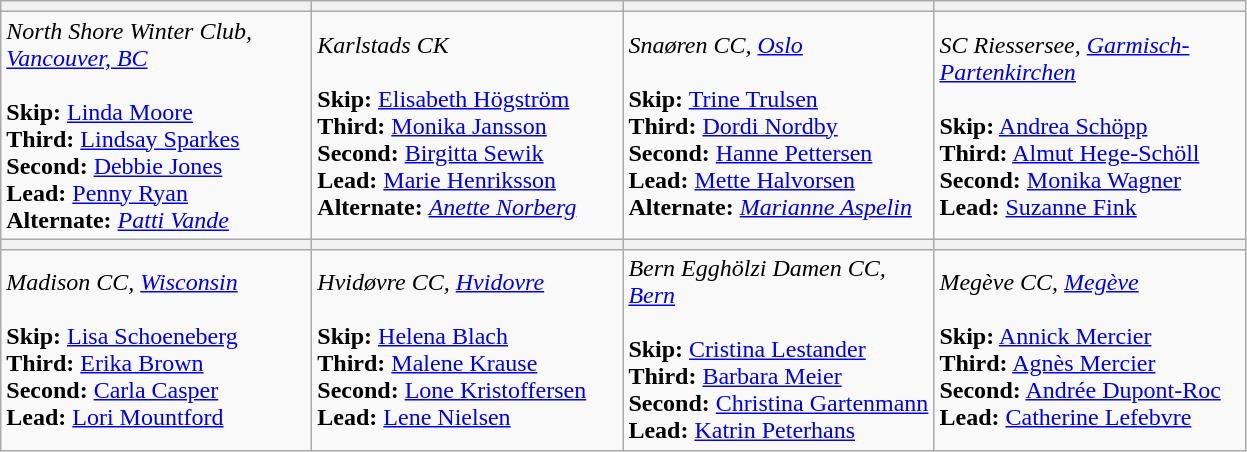<table class="wikitable">
<tr>
<th bgcolor="#efefef" width="200"></th>
<th bgcolor="#efefef" width="200"></th>
<th bgcolor="#efefef" width="200"></th>
<th bgcolor="#efefef" width="200"></th>
</tr>
<tr align=center>
<td align=left><em>North Shore Winter Club, <a href='#'>Vancouver, BC</a></em><br><br><strong>Skip:</strong> <a href='#'>Linda Moore</a><br>
<strong>Third:</strong>  <a href='#'>Lindsay Sparkes</a><br>
<strong>Second:</strong>  <a href='#'>Debbie Jones</a><br>
<strong>Lead:</strong>  <a href='#'>Penny Ryan</a><br>
<strong>Alternate:</strong> <em><a href='#'>Patti Vande</a></em></td>
<td align=left><em>Karlstads CK</em><br><br><strong>Skip:</strong> <a href='#'>Elisabeth Högström</a><br>
<strong>Third:</strong>  <a href='#'>Monika Jansson</a><br>
<strong>Second:</strong>  <a href='#'>Birgitta Sewik</a><br>
<strong>Lead:</strong>  <a href='#'>Marie Henriksson</a><br>
<strong>Alternate:</strong> <em><a href='#'>Anette Norberg</a></em></td>
<td align=left><em>Snaøren CC, <a href='#'>Oslo</a></em><br><br><strong>Skip:</strong> <a href='#'>Trine Trulsen</a><br>
<strong>Third:</strong>  <a href='#'>Dordi Nordby</a><br>
<strong>Second:</strong>  <a href='#'>Hanne Pettersen</a><br>
<strong>Lead:</strong>  <a href='#'>Mette Halvorsen</a><br>
<strong>Alternate:</strong> <em><a href='#'>Marianne Aspelin</a></em></td>
<td align=left><em>SC Riessersee, <a href='#'>Garmisch-Partenkirchen</a></em><br><br><strong>Skip:</strong> <a href='#'>Andrea Schöpp</a><br>
<strong>Third:</strong>  <a href='#'>Almut Hege-Schöll</a><br>
<strong>Second:</strong>  <a href='#'>Monika Wagner</a><br>
<strong>Lead:</strong>  <a href='#'>Suzanne Fink</a></td>
</tr>
<tr>
<th bgcolor="#efefef" width="200"></th>
<th bgcolor="#efefef" width="200"></th>
<th bgcolor="#efefef" width="200"></th>
<th bgcolor="#efefef" width="200"></th>
</tr>
<tr align=center>
<td align=left><em>Madison CC, <a href='#'>Wisconsin</a></em><br><br><strong>Skip:</strong> <a href='#'>Lisa Schoeneberg</a><br>
<strong>Third:</strong>  <a href='#'>Erika Brown</a><br>
<strong>Second:</strong>  <a href='#'>Carla Casper</a><br>
<strong>Lead:</strong>  <a href='#'>Lori Mountford</a></td>
<td align=left><em>Hvidøvre CC, <a href='#'>Hvidovre</a></em><br><br><strong>Skip:</strong> <a href='#'>Helena Blach</a><br>
<strong>Third:</strong> <a href='#'>Malene Krause</a><br>
<strong>Second:</strong> <a href='#'>Lone Kristoffersen</a><br>
<strong>Lead:</strong> <a href='#'>Lene Nielsen</a></td>
<td align=left><em>Bern Egghölzi Damen CC, <a href='#'>Bern</a></em><br><br><strong>Skip:</strong> <a href='#'>Cristina Lestander</a><br>
<strong>Third:</strong>  <a href='#'>Barbara Meier</a><br>
<strong>Second:</strong>  <a href='#'>Christina Gartenmann</a><br>
<strong>Lead:</strong>  <a href='#'>Katrin Peterhans</a></td>
<td align=left><em>Megève CC, <a href='#'>Megève</a></em><br><br><strong>Skip:</strong> <a href='#'>Annick Mercier</a><br>
<strong>Third:</strong>  <a href='#'>Agnès Mercier</a><br>
<strong>Second:</strong>  <a href='#'>Andrée Dupont-Roc</a><br>
<strong>Lead:</strong>  <a href='#'>Catherine Lefebvre</a></td>
</tr>
</table>
